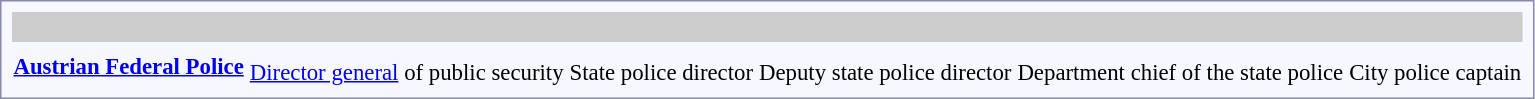<table style="border:1px solid #8888aa; background-color:#f7f8ff; padding:5px; font-size:95%; margin: 0px 12px 12px 0px;">
<tr style="background-color:#CCCCCC;">
<th colspan=6> </th>
</tr>
<tr style="text-align:center;">
<td rowspan=3> <strong><a href='#'>Austrian Federal Police</a></strong></td>
<td></td>
<td></td>
<td></td>
<td></td>
<td></td>
</tr>
<tr style="text-align:center;">
<td></td>
<td></td>
<td></td>
<td></td>
<td></td>
</tr>
<tr style="text-align:center;">
<td><a href='#'>Director general</a> of public security</td>
<td>State police director</td>
<td>Deputy state police director</td>
<td>Department chief of the state police</td>
<td>City police captain</td>
</tr>
</table>
